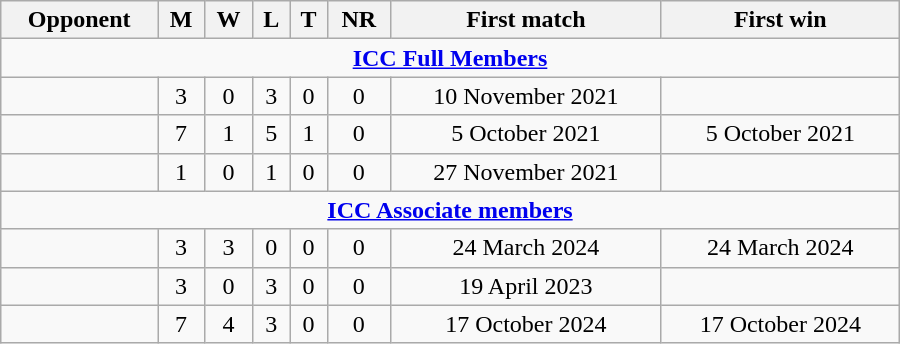<table class="wikitable" style="text-align: center; width: 600px;">
<tr>
<th>Opponent</th>
<th>M</th>
<th>W</th>
<th>L</th>
<th>T</th>
<th>NR</th>
<th>First match</th>
<th>First win</th>
</tr>
<tr>
<td colspan="8" style="text-align: center;"><strong><a href='#'>ICC Full Members</a></strong></td>
</tr>
<tr>
<td align=left></td>
<td>3</td>
<td>0</td>
<td>3</td>
<td>0</td>
<td>0</td>
<td>10 November 2021</td>
<td></td>
</tr>
<tr>
<td align=left></td>
<td>7</td>
<td>1</td>
<td>5</td>
<td>1</td>
<td>0</td>
<td>5 October 2021</td>
<td>5 October 2021</td>
</tr>
<tr>
<td align=left></td>
<td>1</td>
<td>0</td>
<td>1</td>
<td>0</td>
<td>0</td>
<td>27 November 2021</td>
<td></td>
</tr>
<tr>
<td colspan="8" style="text-align: center;"><strong><a href='#'>ICC Associate members</a></strong></td>
</tr>
<tr>
<td align=left></td>
<td>3</td>
<td>3</td>
<td>0</td>
<td>0</td>
<td>0</td>
<td>24 March 2024</td>
<td>24 March 2024</td>
</tr>
<tr>
<td align=left></td>
<td>3</td>
<td>0</td>
<td>3</td>
<td>0</td>
<td>0</td>
<td>19 April 2023</td>
<td></td>
</tr>
<tr>
<td align=left></td>
<td>7</td>
<td>4</td>
<td>3</td>
<td>0</td>
<td>0</td>
<td>17 October 2024</td>
<td>17 October 2024</td>
</tr>
</table>
